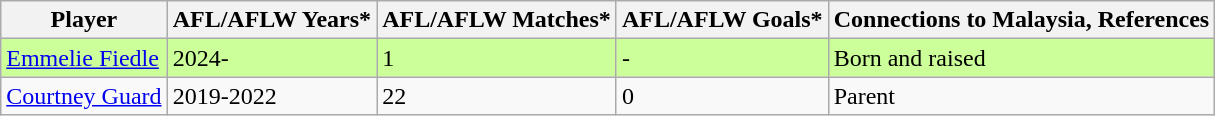<table class="wikitable sortable">
<tr>
<th>Player</th>
<th>AFL/AFLW Years*</th>
<th>AFL/AFLW Matches*</th>
<th>AFL/AFLW Goals*</th>
<th>Connections to Malaysia, References</th>
</tr>
<tr bgcolor="#CCFF99">
<td><a href='#'>Emmelie Fiedle</a></td>
<td>2024-</td>
<td>1</td>
<td>-</td>
<td>Born and raised</td>
</tr>
<tr>
<td><a href='#'>Courtney Guard</a></td>
<td>2019-2022</td>
<td>22</td>
<td>0</td>
<td>Parent</td>
</tr>
</table>
